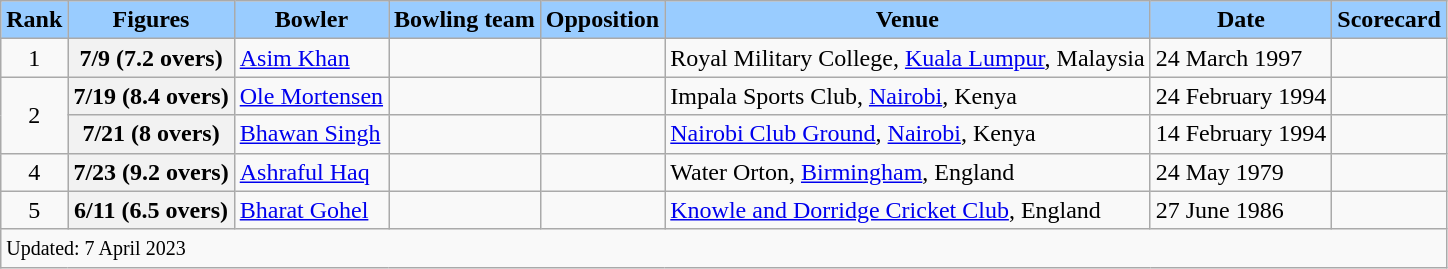<table class="wikitable sortable" style="text-align:centre;">
<tr>
<th scope="col" style="background:#9cf;">Rank</th>
<th scope="col" style="background:#9cf;">Figures</th>
<th scope="col" style="background:#9cf;">Bowler</th>
<th scope="col" style="background:#9cf;">Bowling team</th>
<th scope="col" style="background:#9cf;">Opposition</th>
<th scope="col" style="background:#9cf;">Venue</th>
<th scope="col" style="background:#9cf;">Date</th>
<th scope="col" style="background:#9cf;">Scorecard</th>
</tr>
<tr>
<td align=center>1</td>
<th scope="row">7/9 (7.2 overs)</th>
<td><a href='#'>Asim Khan</a></td>
<td></td>
<td></td>
<td>Royal Military College, <a href='#'>Kuala Lumpur</a>, Malaysia</td>
<td>24 March 1997</td>
<td></td>
</tr>
<tr>
<td align=center rowspan=2>2</td>
<th scope="row">7/19 (8.4 overs)</th>
<td><a href='#'>Ole Mortensen</a></td>
<td></td>
<td></td>
<td>Impala Sports Club, <a href='#'>Nairobi</a>, Kenya</td>
<td>24 February 1994</td>
<td></td>
</tr>
<tr>
<th scope="row">7/21 (8 overs)</th>
<td><a href='#'>Bhawan Singh</a></td>
<td></td>
<td></td>
<td><a href='#'>Nairobi Club Ground</a>, <a href='#'>Nairobi</a>, Kenya</td>
<td>14 February 1994</td>
<td></td>
</tr>
<tr>
<td align=center>4</td>
<th scope="row">7/23 (9.2 overs)</th>
<td><a href='#'>Ashraful Haq</a></td>
<td></td>
<td></td>
<td>Water Orton, <a href='#'>Birmingham</a>, England</td>
<td>24 May 1979</td>
<td></td>
</tr>
<tr>
<td align=center>5</td>
<th scope="row">6/11 (6.5 overs)</th>
<td><a href='#'>Bharat Gohel</a></td>
<td></td>
<td></td>
<td><a href='#'>Knowle and Dorridge Cricket Club</a>, England</td>
<td>27 June 1986</td>
<td></td>
</tr>
<tr>
<td scope="row" colspan=8><small>Updated: 7 April 2023</small></td>
</tr>
</table>
